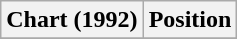<table class="wikitable" border="1">
<tr>
<th>Chart (1992)</th>
<th>Position</th>
</tr>
<tr>
</tr>
</table>
